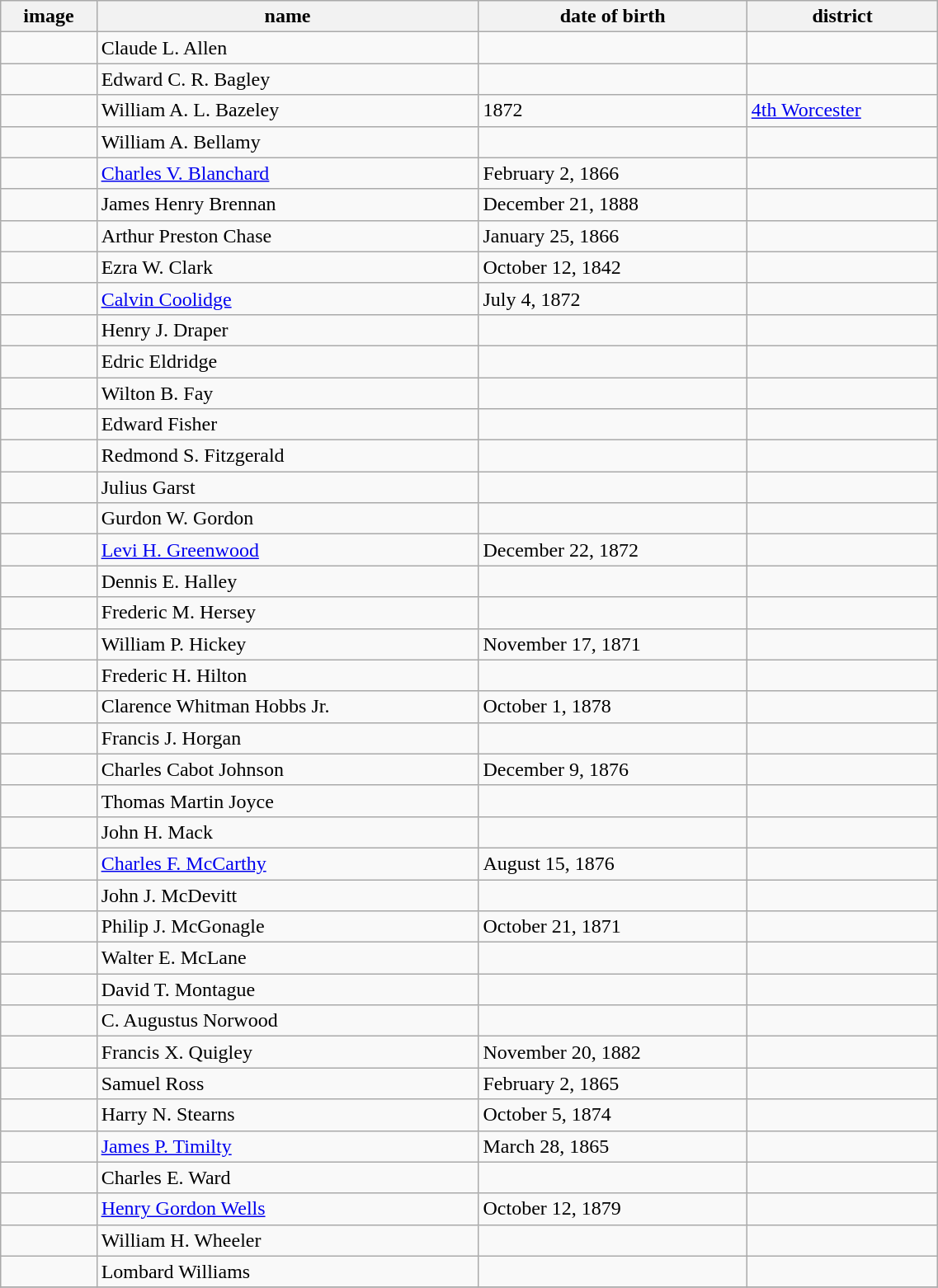<table class='wikitable sortable' style="width:60%">
<tr>
<th>image</th>
<th>name </th>
<th data-sort-type=date>date of birth </th>
<th>district </th>
</tr>
<tr>
<td></td>
<td>Claude L. Allen</td>
<td></td>
<td></td>
</tr>
<tr>
<td></td>
<td>Edward C. R. Bagley</td>
<td></td>
<td></td>
</tr>
<tr>
<td></td>
<td>William A. L. Bazeley</td>
<td>1872</td>
<td><a href='#'>4th Worcester</a></td>
</tr>
<tr>
<td></td>
<td>William A. Bellamy</td>
<td></td>
<td></td>
</tr>
<tr>
<td></td>
<td><a href='#'>Charles V. Blanchard</a></td>
<td>February 2, 1866</td>
<td></td>
</tr>
<tr>
<td></td>
<td>James Henry Brennan</td>
<td>December 21, 1888</td>
<td></td>
</tr>
<tr>
<td></td>
<td>Arthur Preston Chase</td>
<td>January 25, 1866</td>
<td></td>
</tr>
<tr>
<td></td>
<td>Ezra W. Clark</td>
<td>October 12, 1842</td>
<td></td>
</tr>
<tr>
<td></td>
<td><a href='#'>Calvin Coolidge</a></td>
<td>July 4, 1872</td>
<td></td>
</tr>
<tr>
<td></td>
<td>Henry J. Draper</td>
<td></td>
<td></td>
</tr>
<tr>
<td></td>
<td>Edric Eldridge</td>
<td></td>
<td></td>
</tr>
<tr>
<td></td>
<td>Wilton B. Fay</td>
<td></td>
<td></td>
</tr>
<tr>
<td></td>
<td>Edward Fisher</td>
<td></td>
<td></td>
</tr>
<tr>
<td></td>
<td>Redmond S. Fitzgerald</td>
<td></td>
<td></td>
</tr>
<tr>
<td></td>
<td>Julius Garst</td>
<td></td>
<td></td>
</tr>
<tr>
<td></td>
<td>Gurdon W. Gordon</td>
<td></td>
<td></td>
</tr>
<tr>
<td></td>
<td><a href='#'>Levi H. Greenwood</a></td>
<td>December 22, 1872</td>
<td></td>
</tr>
<tr>
<td></td>
<td>Dennis E. Halley</td>
<td></td>
<td></td>
</tr>
<tr>
<td></td>
<td>Frederic M. Hersey</td>
<td></td>
<td></td>
</tr>
<tr>
<td></td>
<td>William P. Hickey</td>
<td>November 17, 1871</td>
<td></td>
</tr>
<tr>
<td></td>
<td>Frederic H. Hilton</td>
<td></td>
<td></td>
</tr>
<tr>
<td></td>
<td>Clarence Whitman Hobbs Jr.</td>
<td>October 1, 1878</td>
<td></td>
</tr>
<tr>
<td></td>
<td>Francis J. Horgan</td>
<td></td>
<td></td>
</tr>
<tr>
<td></td>
<td>Charles Cabot Johnson</td>
<td>December 9, 1876</td>
<td></td>
</tr>
<tr>
<td></td>
<td>Thomas Martin Joyce</td>
<td></td>
<td></td>
</tr>
<tr>
<td></td>
<td>John H. Mack</td>
<td></td>
<td></td>
</tr>
<tr>
<td></td>
<td><a href='#'>Charles F. McCarthy</a></td>
<td>August 15, 1876</td>
<td></td>
</tr>
<tr>
<td></td>
<td>John J. McDevitt</td>
<td></td>
<td></td>
</tr>
<tr>
<td></td>
<td>Philip J. McGonagle</td>
<td>October 21, 1871</td>
<td></td>
</tr>
<tr>
<td></td>
<td>Walter E. McLane</td>
<td></td>
<td></td>
</tr>
<tr>
<td></td>
<td>David T. Montague</td>
<td></td>
<td></td>
</tr>
<tr>
<td></td>
<td>C. Augustus Norwood</td>
<td></td>
<td></td>
</tr>
<tr>
<td></td>
<td>Francis X. Quigley</td>
<td>November 20, 1882</td>
<td></td>
</tr>
<tr>
<td></td>
<td>Samuel Ross</td>
<td>February 2, 1865</td>
<td></td>
</tr>
<tr>
<td></td>
<td>Harry N. Stearns</td>
<td>October 5, 1874</td>
<td></td>
</tr>
<tr>
<td></td>
<td><a href='#'>James P. Timilty</a></td>
<td>March 28, 1865</td>
<td></td>
</tr>
<tr>
<td></td>
<td>Charles E. Ward</td>
<td></td>
<td></td>
</tr>
<tr>
<td></td>
<td><a href='#'>Henry Gordon Wells</a></td>
<td>October 12, 1879</td>
<td></td>
</tr>
<tr>
<td></td>
<td>William H. Wheeler</td>
<td></td>
<td></td>
</tr>
<tr>
<td></td>
<td>Lombard Williams</td>
<td></td>
<td></td>
</tr>
<tr>
</tr>
</table>
